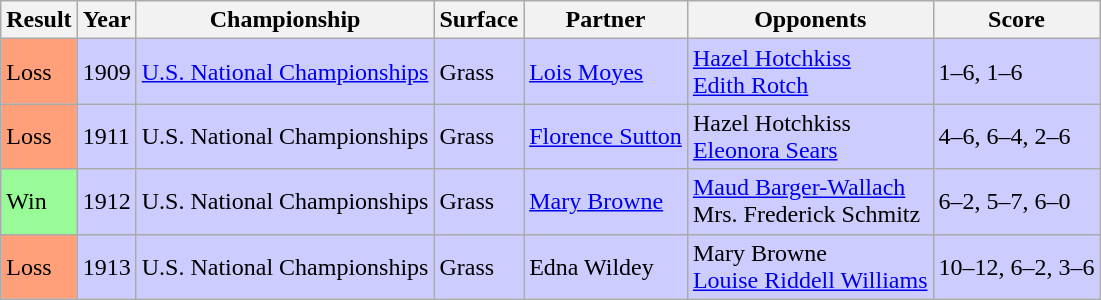<table class='sortable wikitable'>
<tr>
<th>Result</th>
<th>Year</th>
<th>Championship</th>
<th>Surface</th>
<th>Partner</th>
<th>Opponents</th>
<th class="unsortable">Score</th>
</tr>
<tr style="background:#ccf;">
<td style="background:#ffa07a;">Loss</td>
<td>1909</td>
<td><a href='#'>U.S. National Championships</a></td>
<td>Grass</td>
<td> <a href='#'>Lois Moyes</a></td>
<td>  <a href='#'>Hazel Hotchkiss</a><br>  <a href='#'>Edith Rotch</a></td>
<td>1–6, 1–6</td>
</tr>
<tr style="background:#ccf;">
<td style="background:#ffa07a;">Loss</td>
<td>1911</td>
<td>U.S. National Championships</td>
<td>Grass</td>
<td> <a href='#'>Florence Sutton</a></td>
<td> Hazel Hotchkiss<br>  <a href='#'>Eleonora Sears</a></td>
<td>4–6, 6–4, 2–6</td>
</tr>
<tr style="background:#ccf;">
<td style="background:#98fb98;">Win</td>
<td>1912</td>
<td>U.S. National Championships</td>
<td>Grass</td>
<td>  <a href='#'>Mary Browne</a></td>
<td> <a href='#'>Maud Barger-Wallach</a><br>  Mrs. Frederick Schmitz</td>
<td>6–2, 5–7, 6–0</td>
</tr>
<tr style="background:#ccf;">
<td style="background:#ffa07a;">Loss</td>
<td>1913</td>
<td>U.S. National Championships</td>
<td>Grass</td>
<td> Edna Wildey</td>
<td> Mary Browne<br>  <a href='#'>Louise Riddell Williams</a></td>
<td>10–12, 6–2, 3–6</td>
</tr>
</table>
